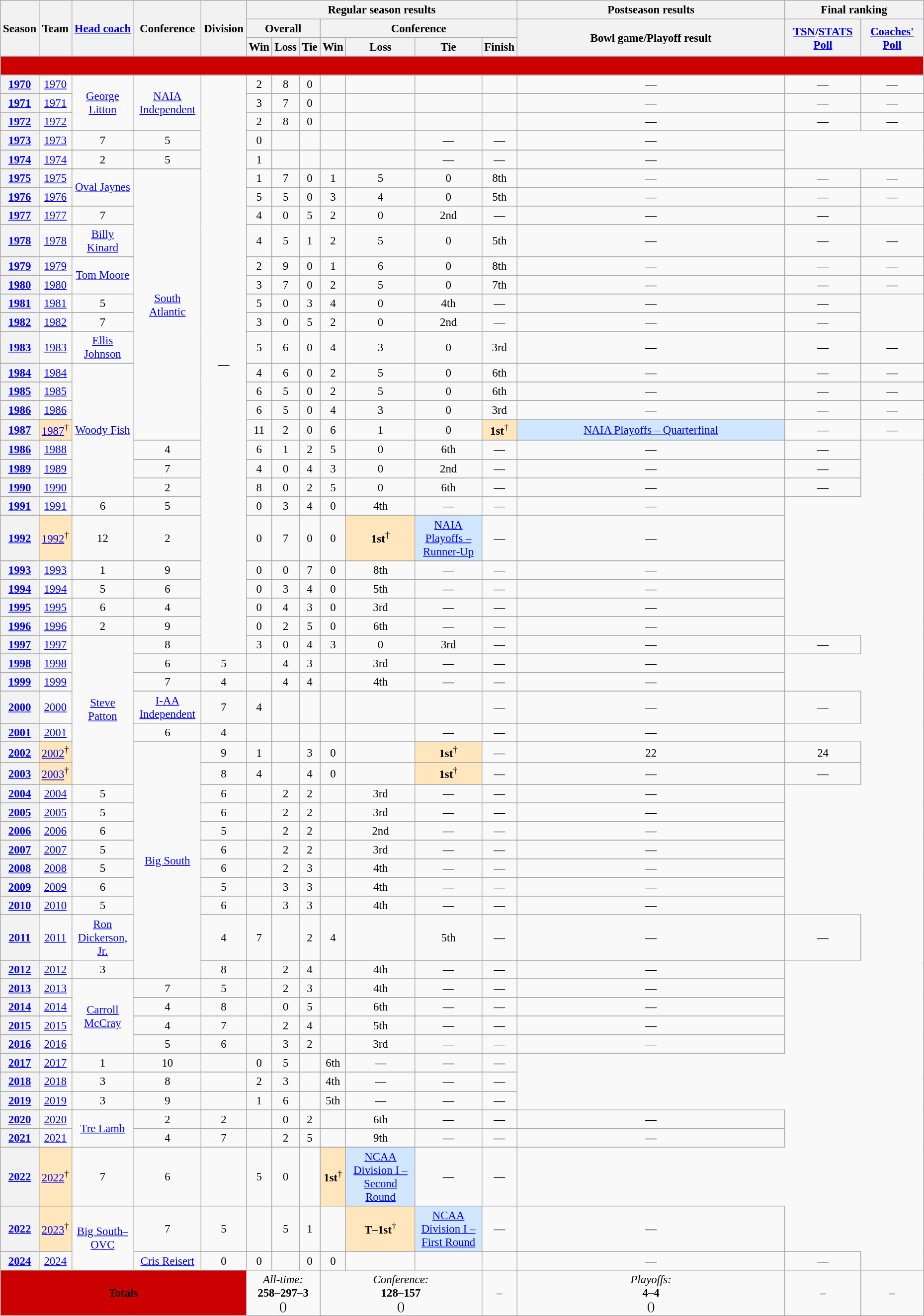<table class="wikitable" style="font-size: 95%; text-align:center;" width="98%">
<tr>
<th rowspan="3">Season</th>
<th rowspan="3">Team</th>
<th rowspan="3"><a href='#'>Head coach</a></th>
<th rowspan="3">Conference</th>
<th rowspan="3">Division</th>
<th colspan="7">Regular season results</th>
<th colspan="1" style="width:29%;">Postseason results</th>
<th colspan="2" style="width:15%;">Final ranking</th>
</tr>
<tr>
<th colspan="3">Overall</th>
<th colspan="4">Conference</th>
<th rowspan="2">Bowl game/Playoff result</th>
<th rowspan="2" colspan="1"><a href='#'>TSN</a>/<a href='#'>STATS Poll</a></th>
<th rowspan="2" colspan="1"><a href='#'>Coaches' Poll</a></th>
</tr>
<tr>
<th>Win</th>
<th>Loss</th>
<th>Tie</th>
<th>Win</th>
<th>Loss</th>
<th>Tie</th>
<th>Finish</th>
</tr>
<tr>
<td colspan="16" style="background:#CC0000;color:#CC0000"><span><strong>Gardner–Webb Runnin' Bulldogs</strong></span></td>
</tr>
<tr>
<th scope="row"><a href='#'>1970</a></th>
<td><a href='#'>1970</a></td>
<td rowspan="5"><a href='#'>George Litton</a></td>
<td rowspan="5"><a href='#'>NAIA Independent</a></td>
<td rowspan="55">—</td>
<td>2</td>
<td>8</td>
<td>0</td>
<td></td>
<td></td>
<td></td>
<td></td>
<td>—</td>
<td>—</td>
<td>—</td>
</tr>
<tr>
</tr>
<tr>
<th scope="row"><a href='#'>1971</a></th>
<td><a href='#'>1971</a></td>
<td>3</td>
<td>7</td>
<td>0</td>
<td></td>
<td></td>
<td></td>
<td></td>
<td>—</td>
<td>—</td>
<td>—</td>
</tr>
<tr>
</tr>
<tr>
<th scope="row"><a href='#'>1972</a></th>
<td><a href='#'>1972</a></td>
<td>2</td>
<td>8</td>
<td>0</td>
<td></td>
<td></td>
<td></td>
<td></td>
<td>—</td>
<td>—</td>
<td>—</td>
</tr>
<tr>
</tr>
<tr>
<th scope="row"><a href='#'>1973</a></th>
<td><a href='#'>1973</a></td>
<td>7</td>
<td>5</td>
<td>0</td>
<td></td>
<td></td>
<td></td>
<td></td>
<td>—</td>
<td>—</td>
<td>—</td>
</tr>
<tr>
</tr>
<tr>
<th scope="row"><a href='#'>1974</a></th>
<td><a href='#'>1974</a></td>
<td>2</td>
<td>5</td>
<td>1</td>
<td></td>
<td></td>
<td></td>
<td></td>
<td>—</td>
<td>—</td>
<td>—</td>
</tr>
<tr>
</tr>
<tr>
<th scope="row"><a href='#'>1975</a></th>
<td><a href='#'>1975</a></td>
<td rowspan="3"><a href='#'>Oval Jaynes</a></td>
<td rowspan="25"><a href='#'>South Atlantic</a></td>
<td>1</td>
<td>7</td>
<td>0</td>
<td>1</td>
<td>5</td>
<td>0</td>
<td>8th</td>
<td>—</td>
<td>—</td>
<td>—</td>
</tr>
<tr>
</tr>
<tr>
<th scope="row"><a href='#'>1976</a></th>
<td><a href='#'>1976</a></td>
<td>5</td>
<td>5</td>
<td>0</td>
<td>3</td>
<td>4</td>
<td>0</td>
<td>5th</td>
<td>—</td>
<td>—</td>
<td>—</td>
</tr>
<tr>
</tr>
<tr>
<th scope="row"><a href='#'>1977</a></th>
<td><a href='#'>1977</a></td>
<td>7</td>
<td>4</td>
<td>0</td>
<td>5</td>
<td>2</td>
<td>0</td>
<td>2nd</td>
<td>—</td>
<td>—</td>
<td>—</td>
</tr>
<tr>
</tr>
<tr>
<th scope="row"><a href='#'>1978</a></th>
<td><a href='#'>1978</a></td>
<td rowspan="1"><a href='#'>Billy Kinard</a></td>
<td>4</td>
<td>5</td>
<td>1</td>
<td>2</td>
<td>5</td>
<td>0</td>
<td>5th</td>
<td>—</td>
<td>—</td>
<td>—</td>
</tr>
<tr>
</tr>
<tr>
<th scope="row"><a href='#'>1979</a></th>
<td><a href='#'>1979</a></td>
<td rowspan="4"><a href='#'>Tom Moore</a></td>
<td>2</td>
<td>9</td>
<td>0</td>
<td>1</td>
<td>6</td>
<td>0</td>
<td>8th</td>
<td>—</td>
<td>—</td>
<td>—</td>
</tr>
<tr>
</tr>
<tr>
<th scope="row"><a href='#'>1980</a></th>
<td><a href='#'>1980</a></td>
<td>3</td>
<td>7</td>
<td>0</td>
<td>2</td>
<td>5</td>
<td>0</td>
<td>7th</td>
<td>—</td>
<td>—</td>
<td>—</td>
</tr>
<tr>
</tr>
<tr>
<th scope="row"><a href='#'>1981</a></th>
<td><a href='#'>1981</a></td>
<td>5</td>
<td>5</td>
<td>0</td>
<td>3</td>
<td>4</td>
<td>0</td>
<td>4th</td>
<td>—</td>
<td>—</td>
<td>—</td>
</tr>
<tr>
</tr>
<tr>
<th scope="row"><a href='#'>1982</a></th>
<td><a href='#'>1982</a></td>
<td>7</td>
<td>3</td>
<td>0</td>
<td>5</td>
<td>2</td>
<td>0</td>
<td>2nd</td>
<td>—</td>
<td>—</td>
<td>—</td>
</tr>
<tr>
</tr>
<tr>
<th scope="row"><a href='#'>1983</a></th>
<td><a href='#'>1983</a></td>
<td rowspan="1"><a href='#'>Ellis Johnson</a></td>
<td>5</td>
<td>6</td>
<td>0</td>
<td>4</td>
<td>3</td>
<td>0</td>
<td>3rd</td>
<td>—</td>
<td>—</td>
<td>—</td>
</tr>
<tr>
</tr>
<tr>
<th scope="row"><a href='#'>1984</a></th>
<td><a href='#'>1984</a></td>
<td rowspan="13"><a href='#'>Woody Fish</a></td>
<td>4</td>
<td>6</td>
<td>0</td>
<td>2</td>
<td>5</td>
<td>0</td>
<td>6th</td>
<td>—</td>
<td>—</td>
<td>—</td>
</tr>
<tr>
</tr>
<tr>
<th scope="row"><a href='#'>1985</a></th>
<td><a href='#'>1985</a></td>
<td>6</td>
<td>5</td>
<td>0</td>
<td>2</td>
<td>5</td>
<td>0</td>
<td>6th</td>
<td>—</td>
<td>—</td>
<td>—</td>
</tr>
<tr>
</tr>
<tr>
<th scope="row"><a href='#'>1986</a></th>
<td><a href='#'>1986</a></td>
<td>6</td>
<td>5</td>
<td>0</td>
<td>4</td>
<td>3</td>
<td>0</td>
<td>3rd</td>
<td>—</td>
<td>—</td>
<td>—</td>
</tr>
<tr>
</tr>
<tr>
<th scope="row"><a href='#'>1987</a></th>
<td style="background:#ffe6bd;"><a href='#'>1987</a><sup>†</sup></td>
<td>11</td>
<td>2</td>
<td>0</td>
<td>6</td>
<td>1</td>
<td>0</td>
<td style="background:#ffe6bd;"><strong>1st</strong><sup>†</sup></td>
<td style="background:#d0e7ff;"><a href='#'>NAIA Playoffs – Quarterfinal</a></td>
<td>—</td>
<td>—</td>
</tr>
<tr>
</tr>
<tr>
<th scope="row"><a href='#'>1986</a></th>
<td><a href='#'>1988</a></td>
<td>4</td>
<td>6</td>
<td>1</td>
<td>2</td>
<td>5</td>
<td>0</td>
<td>6th</td>
<td>—</td>
<td>—</td>
<td>—</td>
</tr>
<tr>
</tr>
<tr>
<th scope="row"><a href='#'>1989</a></th>
<td><a href='#'>1989</a></td>
<td>7</td>
<td>4</td>
<td>0</td>
<td>4</td>
<td>3</td>
<td>0</td>
<td>2nd</td>
<td>—</td>
<td>—</td>
<td>—</td>
</tr>
<tr>
</tr>
<tr>
<th scope="row"><a href='#'>1990</a></th>
<td><a href='#'>1990</a></td>
<td>2</td>
<td>8</td>
<td>0</td>
<td>2</td>
<td>5</td>
<td>0</td>
<td>6th</td>
<td>—</td>
<td>—</td>
<td>—</td>
</tr>
<tr>
</tr>
<tr>
<th scope="row"><a href='#'>1991</a></th>
<td><a href='#'>1991</a></td>
<td>6</td>
<td>5</td>
<td>0</td>
<td>3</td>
<td>4</td>
<td>0</td>
<td>4th</td>
<td>—</td>
<td>—</td>
<td>—</td>
</tr>
<tr>
</tr>
<tr>
<th scope="row"><a href='#'>1992</a></th>
<td style="background:#ffe6bd;"><a href='#'>1992</a><sup>†</sup></td>
<td>12</td>
<td>2</td>
<td>0</td>
<td>7</td>
<td>0</td>
<td>0</td>
<td style="background:#ffe6bd;"><strong>1st</strong><sup>†</sup></td>
<td style="background:#d0e7ff;"><a href='#'>NAIA Playoffs – Runner-Up</a></td>
<td>—</td>
<td>—</td>
</tr>
<tr>
</tr>
<tr>
<th scope="row"><a href='#'>1993</a></th>
<td><a href='#'>1993</a></td>
<td>1</td>
<td>9</td>
<td>0</td>
<td>0</td>
<td>7</td>
<td>0</td>
<td>8th</td>
<td>—</td>
<td>—</td>
<td>—</td>
</tr>
<tr>
</tr>
<tr>
<th scope="row"><a href='#'>1994</a></th>
<td><a href='#'>1994</a></td>
<td>5</td>
<td>6</td>
<td>0</td>
<td>3</td>
<td>4</td>
<td>0</td>
<td>5th</td>
<td>—</td>
<td>—</td>
<td>—</td>
</tr>
<tr>
</tr>
<tr>
<th scope="row"><a href='#'>1995</a></th>
<td><a href='#'>1995</a></td>
<td>6</td>
<td>4</td>
<td>0</td>
<td>4</td>
<td>3</td>
<td>0</td>
<td>3rd</td>
<td>—</td>
<td>—</td>
<td>—</td>
</tr>
<tr>
</tr>
<tr>
<th scope="row"><a href='#'>1996</a></th>
<td><a href='#'>1996</a></td>
<td>2</td>
<td>9</td>
<td>0</td>
<td>2</td>
<td>5</td>
<td>0</td>
<td>6th</td>
<td>—</td>
<td>—</td>
<td>—</td>
</tr>
<tr>
</tr>
<tr>
<th scope="row"><a href='#'>1997</a></th>
<td><a href='#'>1997</a></td>
<td rowspan="14"><a href='#'>Steve Patton</a></td>
<td>8</td>
<td>3</td>
<td>0</td>
<td>4</td>
<td>3</td>
<td>0</td>
<td>3rd</td>
<td>—</td>
<td>—</td>
<td>—</td>
</tr>
<tr>
</tr>
<tr>
<th scope="row"><a href='#'>1998</a></th>
<td><a href='#'>1998</a></td>
<td>6</td>
<td>5</td>
<td></td>
<td>4</td>
<td>3</td>
<td></td>
<td>3rd</td>
<td>—</td>
<td>—</td>
<td>—</td>
</tr>
<tr>
</tr>
<tr>
<th scope="row"><a href='#'>1999</a></th>
<td><a href='#'>1999</a></td>
<td>7</td>
<td>4</td>
<td></td>
<td>4</td>
<td>4</td>
<td></td>
<td>4th</td>
<td>—</td>
<td>—</td>
<td>—</td>
</tr>
<tr>
</tr>
<tr>
<th scope="row"><a href='#'>2000</a></th>
<td><a href='#'>2000</a></td>
<td rowspan="2"><a href='#'>I-AA Independent</a></td>
<td>7</td>
<td>4</td>
<td></td>
<td></td>
<td></td>
<td></td>
<td></td>
<td>—</td>
<td>—</td>
<td>—</td>
</tr>
<tr>
</tr>
<tr>
<th scope="row"><a href='#'>2001</a></th>
<td><a href='#'>2001</a></td>
<td>6</td>
<td>4</td>
<td></td>
<td></td>
<td></td>
<td></td>
<td></td>
<td>—</td>
<td>—</td>
<td>—</td>
</tr>
<tr>
</tr>
<tr>
<th scope="row"><a href='#'>2002</a></th>
<td style="background:#ffe6bd;"><a href='#'>2002</a><sup>†</sup></td>
<td rowspan="21"><a href='#'>Big South</a></td>
<td>9</td>
<td>1</td>
<td></td>
<td>3</td>
<td>0</td>
<td></td>
<td style="background:#ffe6bd;"><strong>1st</strong><sup>†</sup></td>
<td>—</td>
<td>22</td>
<td>24</td>
</tr>
<tr>
</tr>
<tr>
<th scope="row"><a href='#'>2003</a></th>
<td style="background:#ffe6bd;"><a href='#'>2003</a><sup>†</sup></td>
<td>8</td>
<td>4</td>
<td></td>
<td>4</td>
<td>0</td>
<td></td>
<td style="background:#ffe6bd;"><strong>1st</strong><sup>†</sup></td>
<td>—</td>
<td>—</td>
<td>—</td>
</tr>
<tr>
</tr>
<tr>
<th scope="row"><a href='#'>2004</a></th>
<td><a href='#'>2004</a></td>
<td>5</td>
<td>6</td>
<td></td>
<td>2</td>
<td>2</td>
<td></td>
<td>3rd</td>
<td>—</td>
<td>—</td>
<td>—</td>
</tr>
<tr>
</tr>
<tr>
<th scope="row"><a href='#'>2005</a></th>
<td><a href='#'>2005</a></td>
<td>5</td>
<td>6</td>
<td></td>
<td>2</td>
<td>2</td>
<td></td>
<td>3rd</td>
<td>—</td>
<td>—</td>
<td>—</td>
</tr>
<tr>
</tr>
<tr>
<th scope="row"><a href='#'>2006</a></th>
<td><a href='#'>2006</a></td>
<td>6</td>
<td>5</td>
<td></td>
<td>2</td>
<td>2</td>
<td></td>
<td>2nd</td>
<td>—</td>
<td>—</td>
<td>—</td>
</tr>
<tr>
</tr>
<tr>
<th scope="row"><a href='#'>2007</a></th>
<td><a href='#'>2007</a></td>
<td>5</td>
<td>6</td>
<td></td>
<td>2</td>
<td>2</td>
<td></td>
<td>3rd</td>
<td>—</td>
<td>—</td>
<td>—</td>
</tr>
<tr>
</tr>
<tr>
<th scope="row"><a href='#'>2008</a></th>
<td><a href='#'>2008</a></td>
<td>5</td>
<td>6</td>
<td></td>
<td>2</td>
<td>3</td>
<td></td>
<td>4th</td>
<td>—</td>
<td>—</td>
<td>—</td>
</tr>
<tr>
</tr>
<tr>
<th scope="row"><a href='#'>2009</a></th>
<td><a href='#'>2009</a></td>
<td>6</td>
<td>5</td>
<td></td>
<td>3</td>
<td>3</td>
<td></td>
<td>4th</td>
<td>—</td>
<td>—</td>
<td>—</td>
</tr>
<tr>
</tr>
<tr>
<th scope="row"><a href='#'>2010</a></th>
<td><a href='#'>2010</a></td>
<td>5</td>
<td>6</td>
<td></td>
<td>3</td>
<td>3</td>
<td></td>
<td>4th</td>
<td>—</td>
<td>—</td>
<td>—</td>
</tr>
<tr>
</tr>
<tr>
<th scope="row"><a href='#'>2011</a></th>
<td><a href='#'>2011</a></td>
<td rowspan="2"><a href='#'>Ron Dickerson, Jr.</a></td>
<td>4</td>
<td>7</td>
<td></td>
<td>2</td>
<td>4</td>
<td></td>
<td>5th</td>
<td>—</td>
<td>—</td>
<td>—</td>
</tr>
<tr>
</tr>
<tr>
<th scope="row"><a href='#'>2012</a></th>
<td><a href='#'>2012</a></td>
<td>3</td>
<td>8</td>
<td></td>
<td>2</td>
<td>4</td>
<td></td>
<td>4th</td>
<td>—</td>
<td>—</td>
<td>—</td>
</tr>
<tr>
</tr>
<tr>
<th scope="row"><a href='#'>2013</a></th>
<td><a href='#'>2013</a></td>
<td rowspan="7"><a href='#'>Carroll McCray</a></td>
<td>7</td>
<td>5</td>
<td></td>
<td>2</td>
<td>3</td>
<td></td>
<td>4th</td>
<td>—</td>
<td>—</td>
<td>—</td>
</tr>
<tr>
</tr>
<tr>
<th scope="row"><a href='#'>2014</a></th>
<td><a href='#'>2014</a></td>
<td>4</td>
<td>8</td>
<td></td>
<td>0</td>
<td>5</td>
<td></td>
<td>6th</td>
<td>—</td>
<td>—</td>
<td>—</td>
</tr>
<tr>
</tr>
<tr>
<th scope="row"><a href='#'>2015</a></th>
<td><a href='#'>2015</a></td>
<td>4</td>
<td>7</td>
<td></td>
<td>2</td>
<td>4</td>
<td></td>
<td>5th</td>
<td>—</td>
<td>—</td>
<td>—</td>
</tr>
<tr>
</tr>
<tr>
<th scope="row"><a href='#'>2016</a></th>
<td><a href='#'>2016</a></td>
<td>5</td>
<td>6</td>
<td></td>
<td>3</td>
<td>2</td>
<td></td>
<td>3rd</td>
<td>—</td>
<td>—</td>
<td>—</td>
</tr>
<tr>
</tr>
<tr>
<th scope="row"><a href='#'>2017</a></th>
<td><a href='#'>2017</a></td>
<td>1</td>
<td>10</td>
<td></td>
<td>0</td>
<td>5</td>
<td></td>
<td>6th</td>
<td>—</td>
<td>—</td>
<td>—</td>
</tr>
<tr>
</tr>
<tr>
<th scope="row"><a href='#'>2018</a></th>
<td><a href='#'>2018</a></td>
<td>3</td>
<td>8</td>
<td></td>
<td>2</td>
<td>3</td>
<td></td>
<td>4th</td>
<td>—</td>
<td>—</td>
<td>—</td>
</tr>
<tr>
</tr>
<tr>
<th scope="row"><a href='#'>2019</a></th>
<td><a href='#'>2019</a></td>
<td>3</td>
<td>9</td>
<td></td>
<td>1</td>
<td>6</td>
<td></td>
<td>5th</td>
<td>—</td>
<td>—</td>
<td>—</td>
</tr>
<tr>
</tr>
<tr>
<th scope="row"><a href='#'>2020</a></th>
<td><a href='#'>2020</a></td>
<td rowspan="4"><a href='#'>Tre Lamb</a></td>
<td>2</td>
<td>2</td>
<td></td>
<td>0</td>
<td>2</td>
<td></td>
<td>6th</td>
<td>—</td>
<td>—</td>
<td>—</td>
</tr>
<tr>
</tr>
<tr>
<th scope="row"><a href='#'>2021</a></th>
<td><a href='#'>2021</a></td>
<td>4</td>
<td>7</td>
<td></td>
<td>2</td>
<td>5</td>
<td></td>
<td>9th</td>
<td>—</td>
<td>—</td>
<td>—</td>
</tr>
<tr>
</tr>
<tr>
<th scope="row"><a href='#'>2022</a></th>
<td style="background:#ffe6bd;"><a href='#'>2022</a><sup>†</sup></td>
<td>7</td>
<td>6</td>
<td></td>
<td>5</td>
<td>0</td>
<td></td>
<td style="background:#ffe6bd;"><strong>1st</strong><sup>†</sup></td>
<td style="background: #d0e7ff;"><a href='#'>NCAA Division I – Second Round</a></td>
<td>—</td>
<td>—</td>
</tr>
<tr>
<th scope="row"><a href='#'>2022</a></th>
<td style="background:#ffe6bd;"><a href='#'>2023</a><sup>†</sup></td>
<td rowspan="2"><a href='#'>Big South–OVC</a></td>
<td>7</td>
<td>5</td>
<td></td>
<td>5</td>
<td>1</td>
<td></td>
<td style="background:#ffe6bd;"><strong>T–1st</strong><sup>†</sup></td>
<td style="background: #d0e7ff;"><a href='#'>NCAA Division I – First Round</a></td>
<td>—</td>
<td>—</td>
</tr>
<tr>
<th scope="row"><a href='#'>2024</a></th>
<td><a href='#'>2024</a></td>
<td><a href='#'>Cris Reisert</a></td>
<td>0</td>
<td>0</td>
<td></td>
<td>0</td>
<td>0</td>
<td></td>
<td></td>
<td></td>
<td>—</td>
<td>—</td>
</tr>
<tr>
<td colspan="5" bgcolor="#CC0000"><span> <strong>Totals</strong></span></td>
<td colspan="3"><em>All-time:</em><br><strong>258–297–3</strong><br>()</td>
<td colspan="3"><em>Conference:</em><br><strong>128–157</strong><br>()</td>
<td>–</td>
<td><em>Playoffs:</em><br><strong>4–4</strong><br>()</td>
<td>–</td>
<td>–</td>
</tr>
</table>
